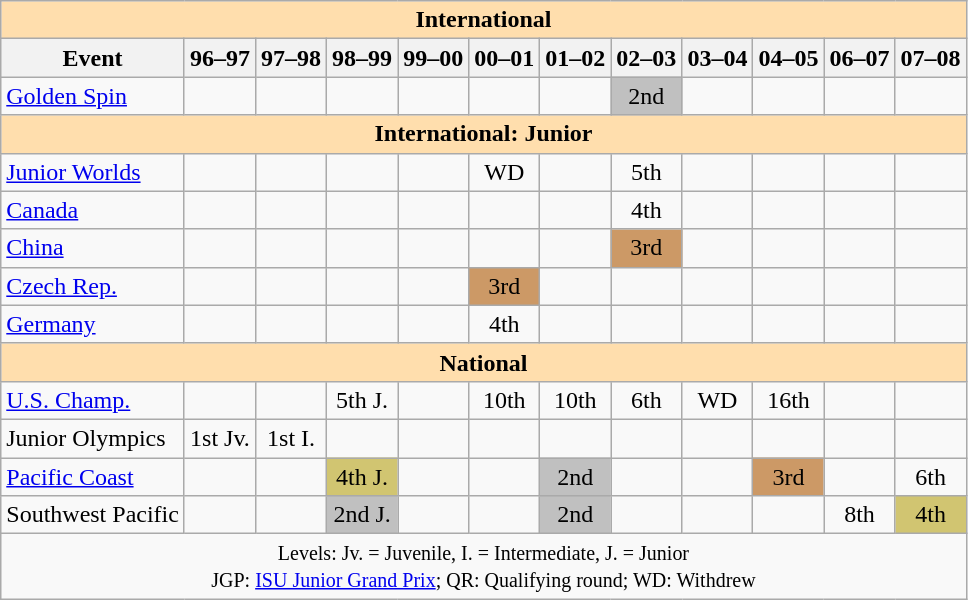<table class="wikitable" style="text-align:center">
<tr>
<th colspan="12" style="background-color: #ffdead; " align="center">International</th>
</tr>
<tr>
<th>Event</th>
<th>96–97</th>
<th>97–98</th>
<th>98–99</th>
<th>99–00</th>
<th>00–01</th>
<th>01–02</th>
<th>02–03</th>
<th>03–04</th>
<th>04–05</th>
<th>06–07</th>
<th>07–08</th>
</tr>
<tr>
<td align=left><a href='#'>Golden Spin</a></td>
<td></td>
<td></td>
<td></td>
<td></td>
<td></td>
<td></td>
<td bgcolor=silver>2nd</td>
<td></td>
<td></td>
<td></td>
<td></td>
</tr>
<tr>
<th colspan="12" style="background-color: #ffdead; " align="center">International: Junior</th>
</tr>
<tr>
<td align=left><a href='#'>Junior Worlds</a></td>
<td></td>
<td></td>
<td></td>
<td></td>
<td>WD</td>
<td></td>
<td>5th</td>
<td></td>
<td></td>
<td></td>
<td></td>
</tr>
<tr>
<td align=left> <a href='#'>Canada</a></td>
<td></td>
<td></td>
<td></td>
<td></td>
<td></td>
<td></td>
<td>4th</td>
<td></td>
<td></td>
<td></td>
<td></td>
</tr>
<tr>
<td align=left> <a href='#'>China</a></td>
<td></td>
<td></td>
<td></td>
<td></td>
<td></td>
<td></td>
<td bgcolor=cc9966>3rd</td>
<td></td>
<td></td>
<td></td>
<td></td>
</tr>
<tr>
<td align=left> <a href='#'>Czech Rep.</a></td>
<td></td>
<td></td>
<td></td>
<td></td>
<td bgcolor=cc9966>3rd</td>
<td></td>
<td></td>
<td></td>
<td></td>
<td></td>
<td></td>
</tr>
<tr>
<td align=left> <a href='#'>Germany</a></td>
<td></td>
<td></td>
<td></td>
<td></td>
<td>4th</td>
<td></td>
<td></td>
<td></td>
<td></td>
<td></td>
<td></td>
</tr>
<tr>
<th colspan="12" style="background-color: #ffdead; " align="center">National</th>
</tr>
<tr>
<td align=left><a href='#'>U.S. Champ.</a></td>
<td></td>
<td></td>
<td>5th J.</td>
<td></td>
<td>10th</td>
<td>10th</td>
<td>6th</td>
<td>WD</td>
<td>16th</td>
<td></td>
<td></td>
</tr>
<tr>
<td align=left>Junior Olympics</td>
<td>1st Jv.</td>
<td>1st I.</td>
<td></td>
<td></td>
<td></td>
<td></td>
<td></td>
<td></td>
<td></td>
<td></td>
<td></td>
</tr>
<tr>
<td align=left><a href='#'>Pacific Coast</a></td>
<td></td>
<td></td>
<td bgcolor=d1c571>4th J.</td>
<td></td>
<td></td>
<td bgcolor=silver>2nd</td>
<td></td>
<td></td>
<td bgcolor=cc9966>3rd</td>
<td></td>
<td>6th</td>
</tr>
<tr>
<td align=left>Southwest Pacific</td>
<td></td>
<td></td>
<td bgcolor=silver>2nd J.</td>
<td></td>
<td></td>
<td bgcolor=silver>2nd</td>
<td></td>
<td></td>
<td></td>
<td>8th</td>
<td bgcolor=d1c571>4th</td>
</tr>
<tr>
<td colspan="12" align="center"><small> Levels: Jv. = Juvenile, I. = Intermediate, J. = Junior <br> JGP: <a href='#'>ISU Junior Grand Prix</a>; QR: Qualifying round; WD: Withdrew </small></td>
</tr>
</table>
